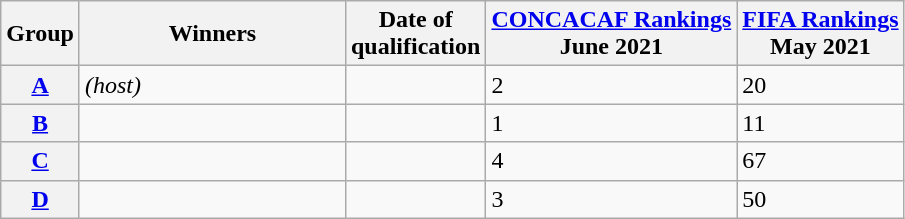<table class="wikitable sortable">
<tr>
<th>Group</th>
<th width="170">Winners</th>
<th>Date of<br>qualification</th>
<th><a href='#'>CONCACAF Rankings</a><br>June 2021</th>
<th><a href='#'>FIFA Rankings</a><br>May 2021</th>
</tr>
<tr>
<th><a href='#'>A</a></th>
<td> <em>(host)</em></td>
<td></td>
<td>2</td>
<td>20</td>
</tr>
<tr>
<th><a href='#'>B</a></th>
<td></td>
<td></td>
<td>1</td>
<td>11</td>
</tr>
<tr>
<th><a href='#'>C</a></th>
<td></td>
<td></td>
<td>4</td>
<td>67</td>
</tr>
<tr>
<th><a href='#'>D</a></th>
<td></td>
<td></td>
<td>3</td>
<td>50</td>
</tr>
</table>
